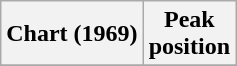<table class="wikitable sortable plainrowheaders" style="text-align:center">
<tr>
<th scope="col">Chart (1969)</th>
<th scope="col">Peak<br>position</th>
</tr>
<tr>
</tr>
</table>
